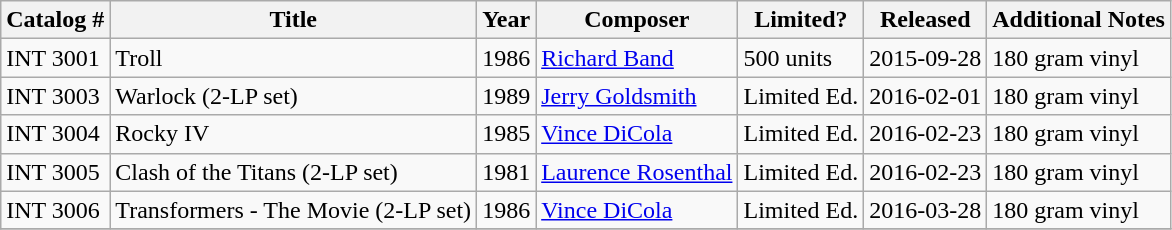<table class="wikitable sortable" border="1">
<tr>
<th>Catalog #</th>
<th>Title</th>
<th>Year</th>
<th>Composer</th>
<th>Limited?</th>
<th>Released</th>
<th>Additional Notes</th>
</tr>
<tr>
<td>INT 3001</td>
<td>Troll</td>
<td>1986</td>
<td><a href='#'>Richard Band</a></td>
<td>500 units</td>
<td>2015-09-28</td>
<td>180 gram vinyl</td>
</tr>
<tr>
<td>INT 3003</td>
<td>Warlock (2-LP set)</td>
<td>1989</td>
<td><a href='#'>Jerry Goldsmith</a></td>
<td>Limited Ed.</td>
<td>2016-02-01</td>
<td>180 gram vinyl</td>
</tr>
<tr>
<td>INT 3004</td>
<td>Rocky IV</td>
<td>1985</td>
<td><a href='#'>Vince DiCola</a></td>
<td>Limited Ed.</td>
<td>2016-02-23</td>
<td>180 gram vinyl</td>
</tr>
<tr>
<td>INT 3005</td>
<td>Clash of the Titans (2-LP set)</td>
<td>1981</td>
<td><a href='#'>Laurence Rosenthal</a></td>
<td>Limited Ed.</td>
<td>2016-02-23</td>
<td>180 gram vinyl</td>
</tr>
<tr>
<td>INT 3006</td>
<td>Transformers - The Movie (2-LP set)</td>
<td>1986</td>
<td><a href='#'>Vince DiCola</a></td>
<td>Limited Ed.</td>
<td>2016-03-28</td>
<td>180 gram vinyl</td>
</tr>
<tr>
</tr>
</table>
